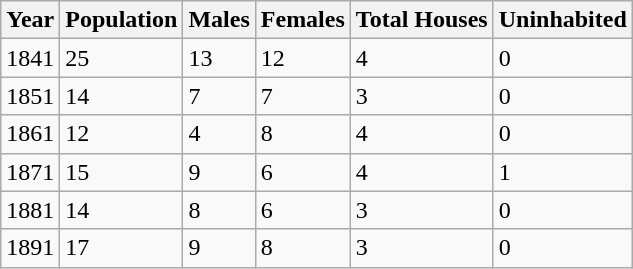<table class="wikitable">
<tr>
<th>Year</th>
<th>Population</th>
<th>Males</th>
<th>Females</th>
<th>Total Houses</th>
<th>Uninhabited</th>
</tr>
<tr>
<td>1841</td>
<td>25</td>
<td>13</td>
<td>12</td>
<td>4</td>
<td>0</td>
</tr>
<tr>
<td>1851</td>
<td>14</td>
<td>7</td>
<td>7</td>
<td>3</td>
<td>0</td>
</tr>
<tr>
<td>1861</td>
<td>12</td>
<td>4</td>
<td>8</td>
<td>4</td>
<td>0</td>
</tr>
<tr>
<td>1871</td>
<td>15</td>
<td>9</td>
<td>6</td>
<td>4</td>
<td>1</td>
</tr>
<tr>
<td>1881</td>
<td>14</td>
<td>8</td>
<td>6</td>
<td>3</td>
<td>0</td>
</tr>
<tr>
<td>1891</td>
<td>17</td>
<td>9</td>
<td>8</td>
<td>3</td>
<td>0</td>
</tr>
</table>
